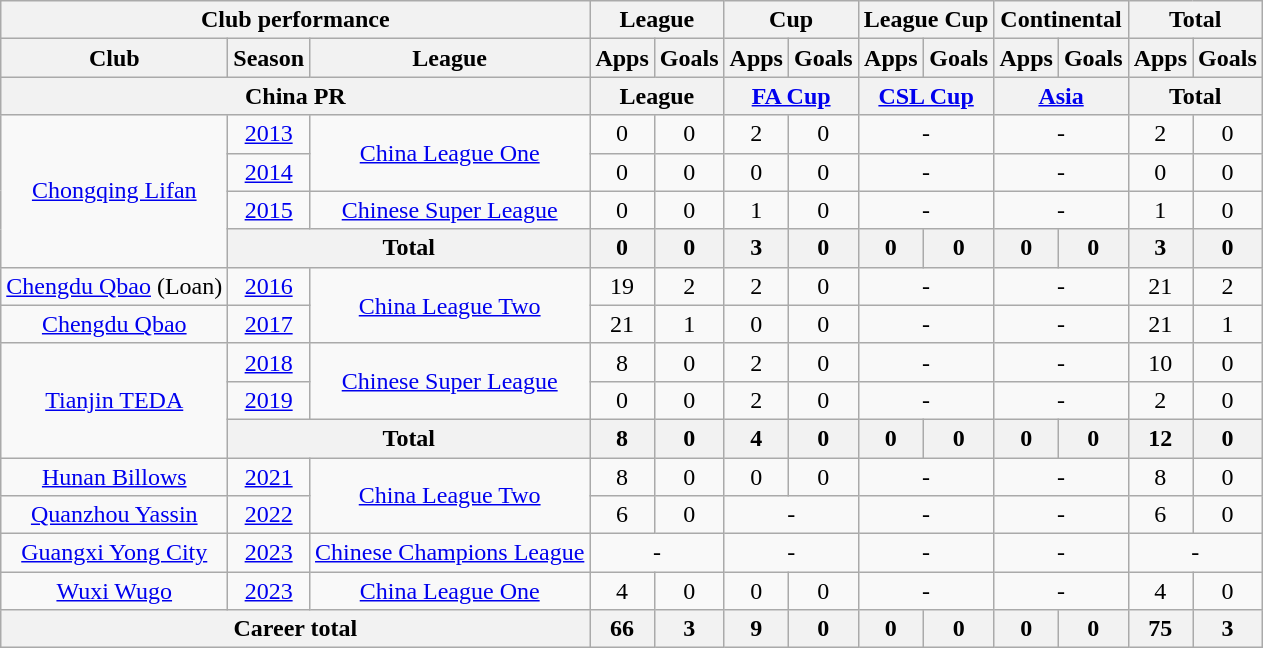<table class="wikitable" style="text-align:center">
<tr>
<th colspan=3>Club performance</th>
<th colspan=2>League</th>
<th colspan=2>Cup</th>
<th colspan=2>League Cup</th>
<th colspan=2>Continental</th>
<th colspan=2>Total</th>
</tr>
<tr>
<th>Club</th>
<th>Season</th>
<th>League</th>
<th>Apps</th>
<th>Goals</th>
<th>Apps</th>
<th>Goals</th>
<th>Apps</th>
<th>Goals</th>
<th>Apps</th>
<th>Goals</th>
<th>Apps</th>
<th>Goals</th>
</tr>
<tr>
<th colspan=3>China PR</th>
<th colspan=2>League</th>
<th colspan=2><a href='#'>FA Cup</a></th>
<th colspan=2><a href='#'>CSL Cup</a></th>
<th colspan=2><a href='#'>Asia</a></th>
<th colspan=2>Total</th>
</tr>
<tr>
<td rowspan=4><a href='#'>Chongqing Lifan</a></td>
<td><a href='#'>2013</a></td>
<td rowspan="2"><a href='#'>China League One</a></td>
<td>0</td>
<td>0</td>
<td>2</td>
<td>0</td>
<td colspan="2">-</td>
<td colspan="2">-</td>
<td>2</td>
<td>0</td>
</tr>
<tr>
<td><a href='#'>2014</a></td>
<td>0</td>
<td>0</td>
<td>0</td>
<td>0</td>
<td colspan="2">-</td>
<td colspan="2">-</td>
<td>0</td>
<td>0</td>
</tr>
<tr>
<td><a href='#'>2015</a></td>
<td><a href='#'>Chinese Super League</a></td>
<td>0</td>
<td>0</td>
<td>1</td>
<td>0</td>
<td colspan="2">-</td>
<td colspan="2">-</td>
<td>1</td>
<td>0</td>
</tr>
<tr>
<th colspan="2">Total</th>
<th>0</th>
<th>0</th>
<th>3</th>
<th>0</th>
<th>0</th>
<th>0</th>
<th>0</th>
<th>0</th>
<th>3</th>
<th>0</th>
</tr>
<tr>
<td><a href='#'>Chengdu Qbao</a> (Loan)</td>
<td><a href='#'>2016</a></td>
<td rowspan="2"><a href='#'>China League Two</a></td>
<td>19</td>
<td>2</td>
<td>2</td>
<td>0</td>
<td colspan="2">-</td>
<td colspan="2">-</td>
<td>21</td>
<td>2</td>
</tr>
<tr>
<td><a href='#'>Chengdu Qbao</a></td>
<td><a href='#'>2017</a></td>
<td>21</td>
<td>1</td>
<td>0</td>
<td>0</td>
<td colspan="2">-</td>
<td colspan="2">-</td>
<td>21</td>
<td>1</td>
</tr>
<tr>
<td rowspan=3><a href='#'>Tianjin TEDA</a></td>
<td><a href='#'>2018</a></td>
<td rowspan="2"><a href='#'>Chinese Super League</a></td>
<td>8</td>
<td>0</td>
<td>2</td>
<td>0</td>
<td colspan="2">-</td>
<td colspan="2">-</td>
<td>10</td>
<td>0</td>
</tr>
<tr>
<td><a href='#'>2019</a></td>
<td>0</td>
<td>0</td>
<td>2</td>
<td>0</td>
<td colspan="2">-</td>
<td colspan="2">-</td>
<td>2</td>
<td>0</td>
</tr>
<tr>
<th colspan="2">Total</th>
<th>8</th>
<th>0</th>
<th>4</th>
<th>0</th>
<th>0</th>
<th>0</th>
<th>0</th>
<th>0</th>
<th>12</th>
<th>0</th>
</tr>
<tr>
<td><a href='#'>Hunan Billows</a></td>
<td><a href='#'>2021</a></td>
<td rowspan=2><a href='#'>China League Two</a></td>
<td>8</td>
<td>0</td>
<td>0</td>
<td>0</td>
<td colspan="2">-</td>
<td colspan="2">-</td>
<td>8</td>
<td>0</td>
</tr>
<tr>
<td><a href='#'>Quanzhou Yassin</a></td>
<td><a href='#'>2022</a></td>
<td>6</td>
<td>0</td>
<td colspan="2">-</td>
<td colspan="2">-</td>
<td colspan="2">-</td>
<td>6</td>
<td>0</td>
</tr>
<tr>
<td><a href='#'>Guangxi Yong City</a></td>
<td><a href='#'>2023</a></td>
<td><a href='#'>Chinese Champions League</a></td>
<td colspan="2">-</td>
<td colspan="2">-</td>
<td colspan="2">-</td>
<td colspan="2">-</td>
<td colspan="2">-</td>
</tr>
<tr>
<td><a href='#'>Wuxi Wugo</a></td>
<td><a href='#'>2023</a></td>
<td><a href='#'>China League One</a></td>
<td>4</td>
<td>0</td>
<td>0</td>
<td>0</td>
<td colspan="2">-</td>
<td colspan="2">-</td>
<td>4</td>
<td>0</td>
</tr>
<tr>
<th colspan=3>Career total</th>
<th>66</th>
<th>3</th>
<th>9</th>
<th>0</th>
<th>0</th>
<th>0</th>
<th>0</th>
<th>0</th>
<th>75</th>
<th>3</th>
</tr>
</table>
